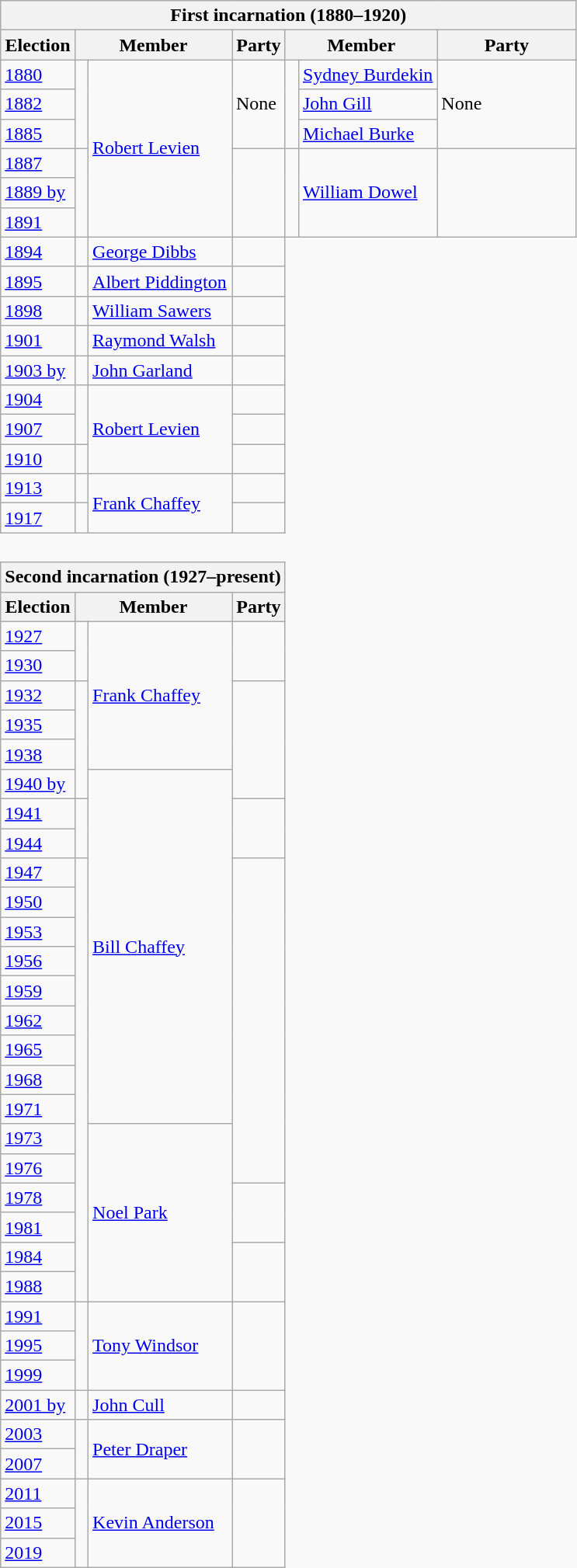<table class="wikitable" style='border-style: none none none none;'>
<tr>
<th colspan="7">First incarnation (1880–1920)</th>
</tr>
<tr>
<th>Election</th>
<th colspan="2">Member</th>
<th>Party</th>
<th colspan="2">Member</th>
<th style="width: 7em">Party</th>
</tr>
<tr style="background: #f9f9f9">
<td><a href='#'>1880</a></td>
<td rowspan="3" > </td>
<td rowspan="6"><a href='#'>Robert Levien</a></td>
<td rowspan="3">None</td>
<td rowspan="3" > </td>
<td><a href='#'>Sydney Burdekin</a></td>
<td rowspan="3">None</td>
</tr>
<tr style="background: #f9f9f9">
<td><a href='#'>1882</a></td>
<td><a href='#'>John Gill</a></td>
</tr>
<tr style="background: #f9f9f9">
<td><a href='#'>1885</a></td>
<td><a href='#'>Michael Burke</a></td>
</tr>
<tr style="background: #f9f9f9">
<td><a href='#'>1887</a></td>
<td rowspan="3" > </td>
<td rowspan="3"></td>
<td rowspan="3" > </td>
<td rowspan="3"><a href='#'>William Dowel</a></td>
<td rowspan="3"></td>
</tr>
<tr style="background: #f9f9f9">
<td><a href='#'>1889 by</a></td>
</tr>
<tr style="background: #f9f9f9">
<td><a href='#'>1891</a></td>
</tr>
<tr style="background: #f9f9f9">
<td><a href='#'>1894</a></td>
<td> </td>
<td><a href='#'>George Dibbs</a></td>
<td></td>
</tr>
<tr style="background: #f9f9f9">
<td><a href='#'>1895</a></td>
<td> </td>
<td><a href='#'>Albert Piddington</a></td>
<td></td>
</tr>
<tr style="background: #f9f9f9">
<td><a href='#'>1898</a></td>
<td> </td>
<td><a href='#'>William Sawers</a></td>
<td></td>
</tr>
<tr style="background: #f9f9f9">
<td><a href='#'>1901</a></td>
<td> </td>
<td><a href='#'>Raymond Walsh</a></td>
<td></td>
</tr>
<tr style="background: #f9f9f9">
<td><a href='#'>1903 by</a></td>
<td> </td>
<td><a href='#'>John Garland</a></td>
<td></td>
</tr>
<tr style="background: #f9f9f9">
<td><a href='#'>1904</a></td>
<td rowspan="2" > </td>
<td rowspan="3"><a href='#'>Robert Levien</a></td>
<td></td>
</tr>
<tr style="background: #f9f9f9">
<td><a href='#'>1907</a></td>
<td></td>
</tr>
<tr style="background: #f9f9f9">
<td><a href='#'>1910</a></td>
<td> </td>
<td></td>
</tr>
<tr style="background: #f9f9f9">
<td><a href='#'>1913</a></td>
<td> </td>
<td rowspan="2"><a href='#'>Frank Chaffey</a></td>
<td></td>
</tr>
<tr style="background: #f9f9f9">
<td><a href='#'>1917</a></td>
<td> </td>
<td></td>
</tr>
<tr>
<td colspan="4" style='border-style: none none none none;'> </td>
</tr>
<tr>
<th colspan="4">Second incarnation (1927–present)</th>
</tr>
<tr>
<th>Election</th>
<th colspan="2">Member</th>
<th>Party</th>
</tr>
<tr style="background: #f9f9f9">
<td><a href='#'>1927</a></td>
<td rowspan="2" > </td>
<td rowspan="5"><a href='#'>Frank Chaffey</a></td>
<td rowspan="2"></td>
</tr>
<tr style="background: #f9f9f9">
<td><a href='#'>1930</a></td>
</tr>
<tr style="background: #f9f9f9">
<td><a href='#'>1932</a></td>
<td rowspan="4" > </td>
<td rowspan="4"></td>
</tr>
<tr style="background: #f9f9f9">
<td><a href='#'>1935</a></td>
</tr>
<tr style="background: #f9f9f9">
<td><a href='#'>1938</a></td>
</tr>
<tr style="background: #f9f9f9">
<td><a href='#'>1940 by</a></td>
<td rowspan="12"><a href='#'>Bill Chaffey</a></td>
</tr>
<tr style="background: #f9f9f9">
<td><a href='#'>1941</a></td>
<td rowspan="2" > </td>
<td rowspan="2"></td>
</tr>
<tr style="background: #f9f9f9">
<td><a href='#'>1944</a></td>
</tr>
<tr style="background: #f9f9f9">
<td><a href='#'>1947</a></td>
<td rowspan="15" > </td>
<td rowspan="11"></td>
</tr>
<tr style="background: #f9f9f9">
<td><a href='#'>1950</a></td>
</tr>
<tr style="background: #f9f9f9">
<td><a href='#'>1953</a></td>
</tr>
<tr style="background: #f9f9f9">
<td><a href='#'>1956</a></td>
</tr>
<tr style="background: #f9f9f9">
<td><a href='#'>1959</a></td>
</tr>
<tr style="background: #f9f9f9">
<td><a href='#'>1962</a></td>
</tr>
<tr style="background: #f9f9f9">
<td><a href='#'>1965</a></td>
</tr>
<tr style="background: #f9f9f9">
<td><a href='#'>1968</a></td>
</tr>
<tr style="background: #f9f9f9">
<td><a href='#'>1971</a></td>
</tr>
<tr style="background: #f9f9f9">
<td><a href='#'>1973</a></td>
<td rowspan="6"><a href='#'>Noel Park</a></td>
</tr>
<tr style="background: #f9f9f9">
<td><a href='#'>1976</a></td>
</tr>
<tr style="background: #f9f9f9">
<td><a href='#'>1978</a></td>
<td rowspan="2"></td>
</tr>
<tr style="background: #f9f9f9">
<td><a href='#'>1981</a></td>
</tr>
<tr style="background: #f9f9f9">
<td><a href='#'>1984</a></td>
<td rowspan="2"></td>
</tr>
<tr style="background: #f9f9f9">
<td><a href='#'>1988</a></td>
</tr>
<tr style="background: #f9f9f9">
<td><a href='#'>1991</a></td>
<td rowspan="3" > </td>
<td rowspan="3"><a href='#'>Tony Windsor</a></td>
<td rowspan="3"></td>
</tr>
<tr style="background: #f9f9f9">
<td><a href='#'>1995</a></td>
</tr>
<tr style="background: #f9f9f9">
<td><a href='#'>1999</a></td>
</tr>
<tr style="background: #f9f9f9">
<td><a href='#'>2001 by</a></td>
<td> </td>
<td><a href='#'>John Cull</a></td>
<td></td>
</tr>
<tr style="background: #f9f9f9">
<td><a href='#'>2003</a></td>
<td rowspan="2" > </td>
<td rowspan="2"><a href='#'>Peter Draper</a></td>
<td rowspan="2"></td>
</tr>
<tr style="background: #f9f9f9">
<td><a href='#'>2007</a></td>
</tr>
<tr style="background: #f9f9f9">
<td><a href='#'>2011</a></td>
<td rowspan="3" > </td>
<td rowspan="3"><a href='#'>Kevin Anderson</a></td>
<td rowspan="3"></td>
</tr>
<tr style="background: #f9f9f9">
<td><a href='#'>2015</a></td>
</tr>
<tr style="background: #f9f9f9">
<td><a href='#'>2019</a></td>
</tr>
</table>
